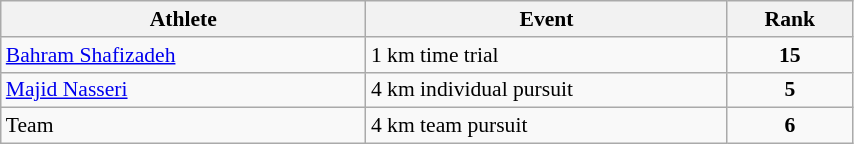<table class="wikitable" width="45%" style="text-align:left; font-size:90%">
<tr>
<th width="12%">Athlete</th>
<th width="12%">Event</th>
<th width="3%">Rank</th>
</tr>
<tr>
<td><a href='#'>Bahram Shafizadeh</a></td>
<td>1 km time trial</td>
<td align=center><strong>15</strong></td>
</tr>
<tr>
<td><a href='#'>Majid Nasseri</a></td>
<td>4 km individual pursuit</td>
<td align=center><strong>5</strong></td>
</tr>
<tr>
<td>Team</td>
<td>4 km team pursuit</td>
<td align=center><strong>6</strong></td>
</tr>
</table>
